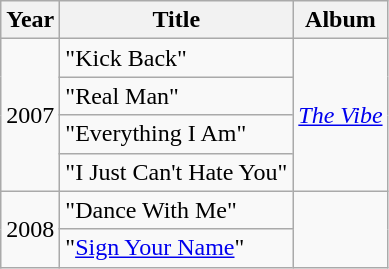<table class="wikitable">
<tr>
<th>Year</th>
<th>Title</th>
<th>Album</th>
</tr>
<tr>
<td rowspan=4>2007</td>
<td>"Kick Back"</td>
<td align="center" rowspan=4><em><a href='#'>The Vibe</a></em></td>
</tr>
<tr>
<td>"Real Man"</td>
</tr>
<tr>
<td>"Everything I Am"</td>
</tr>
<tr>
<td>"I Just Can't Hate You"</td>
</tr>
<tr>
<td rowspan=2>2008</td>
<td>"Dance With Me"</td>
<td align="center" rowspan=2></td>
</tr>
<tr>
<td>"<a href='#'>Sign Your Name</a>"</td>
</tr>
</table>
